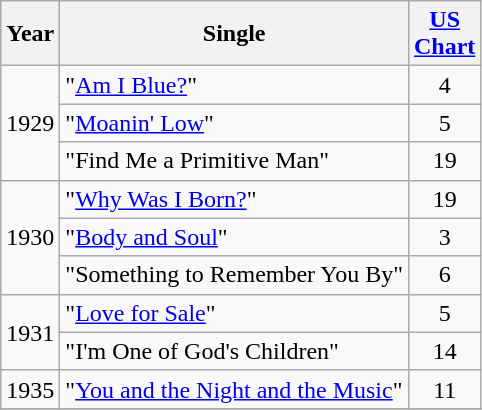<table class="wikitable">
<tr>
<th>Year</th>
<th>Single</th>
<th><a href='#'>US<br>Chart</a></th>
</tr>
<tr>
<td rowspan="3">1929</td>
<td>"<a href='#'>Am I Blue?</a>"</td>
<td align="center">4</td>
</tr>
<tr>
<td>"<a href='#'>Moanin' Low</a>"</td>
<td align="center">5</td>
</tr>
<tr>
<td>"Find Me a Primitive Man"</td>
<td align="center">19</td>
</tr>
<tr>
<td rowspan="3">1930</td>
<td>"<a href='#'>Why Was I Born?</a>"</td>
<td align="center">19</td>
</tr>
<tr>
<td>"<a href='#'>Body and Soul</a>"</td>
<td align="center">3</td>
</tr>
<tr>
<td>"Something to Remember You By"</td>
<td align="center">6</td>
</tr>
<tr>
<td rowspan="2">1931</td>
<td>"<a href='#'>Love for Sale</a>"</td>
<td align="center">5</td>
</tr>
<tr>
<td>"I'm One of God's Children"</td>
<td align="center">14</td>
</tr>
<tr>
<td>1935</td>
<td>"<a href='#'>You and the Night and the Music</a>"</td>
<td align="center">11</td>
</tr>
<tr>
</tr>
</table>
